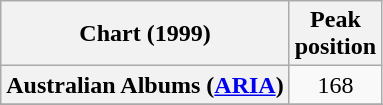<table class="wikitable sortable plainrowheaders" style="text-align:center">
<tr>
<th scope="col">Chart (1999)</th>
<th scope="col">Peak<br>position</th>
</tr>
<tr>
<th scope="row">Australian Albums (<a href='#'>ARIA</a>)</th>
<td align="center">168</td>
</tr>
<tr>
</tr>
<tr>
</tr>
<tr>
</tr>
<tr>
</tr>
</table>
